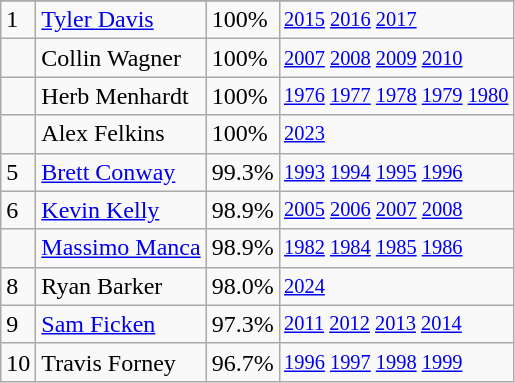<table class="wikitable">
<tr>
</tr>
<tr>
<td>1</td>
<td><a href='#'>Tyler Davis</a></td>
<td>100%</td>
<td style="font-size:85%;"><a href='#'>2015</a> <a href='#'>2016</a> <a href='#'>2017</a></td>
</tr>
<tr>
<td></td>
<td>Collin Wagner</td>
<td>100%</td>
<td style="font-size:85%;"><a href='#'>2007</a> <a href='#'>2008</a> <a href='#'>2009</a> <a href='#'>2010</a></td>
</tr>
<tr>
<td></td>
<td>Herb Menhardt</td>
<td>100%</td>
<td style="font-size:85%;"><a href='#'>1976</a> <a href='#'>1977</a> <a href='#'>1978</a> <a href='#'>1979</a> <a href='#'>1980</a></td>
</tr>
<tr>
<td></td>
<td>Alex Felkins</td>
<td>100%</td>
<td style="font-size:85%;"><a href='#'>2023</a></td>
</tr>
<tr>
<td>5</td>
<td><a href='#'>Brett Conway</a></td>
<td>99.3%</td>
<td style="font-size:85%;"><a href='#'>1993</a> <a href='#'>1994</a> <a href='#'>1995</a> <a href='#'>1996</a></td>
</tr>
<tr>
<td>6</td>
<td><a href='#'>Kevin Kelly</a></td>
<td>98.9%</td>
<td style="font-size:85%;"><a href='#'>2005</a> <a href='#'>2006</a> <a href='#'>2007</a> <a href='#'>2008</a></td>
</tr>
<tr>
<td></td>
<td><a href='#'>Massimo Manca</a></td>
<td>98.9%</td>
<td style="font-size:85%;"><a href='#'>1982</a> <a href='#'>1984</a> <a href='#'>1985</a> <a href='#'>1986</a></td>
</tr>
<tr>
<td>8</td>
<td>Ryan Barker</td>
<td>98.0%</td>
<td style="font-size:85%;"><a href='#'>2024</a></td>
</tr>
<tr>
<td>9</td>
<td><a href='#'>Sam Ficken</a></td>
<td>97.3%</td>
<td style="font-size:85%;"><a href='#'>2011</a> <a href='#'>2012</a> <a href='#'>2013</a> <a href='#'>2014</a></td>
</tr>
<tr>
<td>10</td>
<td>Travis Forney</td>
<td>96.7%</td>
<td style="font-size:85%;"><a href='#'>1996</a> <a href='#'>1997</a> <a href='#'>1998</a> <a href='#'>1999</a></td>
</tr>
</table>
